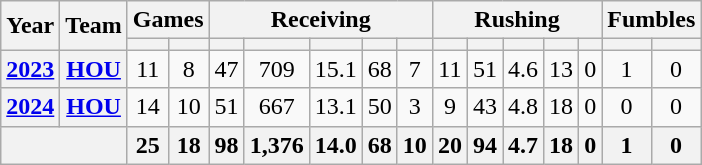<table class="wikitable" style="text-align:center;">
<tr>
<th rowspan="2">Year</th>
<th rowspan="2">Team</th>
<th colspan="2">Games</th>
<th colspan="5">Receiving</th>
<th colspan="5">Rushing</th>
<th colspan="2">Fumbles</th>
</tr>
<tr>
<th></th>
<th></th>
<th></th>
<th></th>
<th></th>
<th></th>
<th></th>
<th></th>
<th></th>
<th></th>
<th></th>
<th></th>
<th></th>
<th></th>
</tr>
<tr>
<th><a href='#'>2023</a></th>
<th><a href='#'>HOU</a></th>
<td>11</td>
<td>8</td>
<td>47</td>
<td>709</td>
<td>15.1</td>
<td>68</td>
<td>7</td>
<td>11</td>
<td>51</td>
<td>4.6</td>
<td>13</td>
<td>0</td>
<td>1</td>
<td>0</td>
</tr>
<tr>
<th><a href='#'>2024</a></th>
<th><a href='#'>HOU</a></th>
<td>14</td>
<td>10</td>
<td>51</td>
<td>667</td>
<td>13.1</td>
<td>50</td>
<td>3</td>
<td>9</td>
<td>43</td>
<td>4.8</td>
<td>18</td>
<td>0</td>
<td>0</td>
<td>0</td>
</tr>
<tr>
<th colspan="2"></th>
<th>25</th>
<th>18</th>
<th>98</th>
<th>1,376</th>
<th>14.0</th>
<th>68</th>
<th>10</th>
<th>20</th>
<th>94</th>
<th>4.7</th>
<th>18</th>
<th>0</th>
<th>1</th>
<th>0</th>
</tr>
</table>
